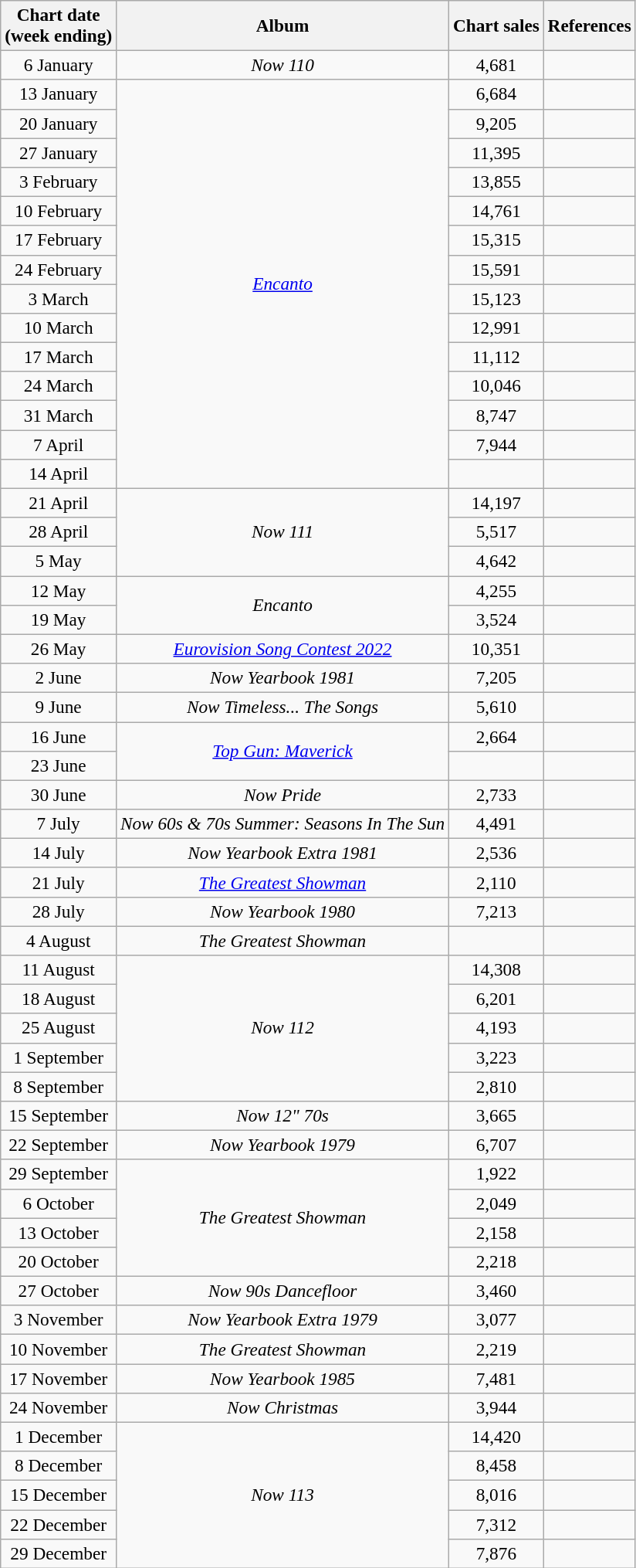<table class="wikitable" style="font-size:97%; text-align:center;">
<tr>
<th>Chart date<br>(week ending)</th>
<th>Album</th>
<th>Chart sales</th>
<th>References</th>
</tr>
<tr>
<td>6 January</td>
<td><em>Now 110</em></td>
<td>4,681</td>
<td></td>
</tr>
<tr>
<td>13 January</td>
<td rowspan="14"><em><a href='#'>Encanto</a></em></td>
<td>6,684</td>
<td></td>
</tr>
<tr>
<td>20 January</td>
<td>9,205</td>
<td></td>
</tr>
<tr>
<td>27 January</td>
<td>11,395</td>
<td></td>
</tr>
<tr>
<td>3 February</td>
<td>13,855</td>
<td></td>
</tr>
<tr>
<td>10 February</td>
<td>14,761</td>
<td></td>
</tr>
<tr>
<td>17 February</td>
<td>15,315</td>
<td></td>
</tr>
<tr>
<td>24 February</td>
<td>15,591</td>
<td></td>
</tr>
<tr>
<td>3 March</td>
<td>15,123</td>
<td></td>
</tr>
<tr>
<td>10 March</td>
<td>12,991</td>
<td></td>
</tr>
<tr>
<td>17 March</td>
<td>11,112</td>
<td></td>
</tr>
<tr>
<td>24 March</td>
<td>10,046</td>
<td></td>
</tr>
<tr>
<td>31 March</td>
<td>8,747</td>
<td></td>
</tr>
<tr>
<td>7 April</td>
<td>7,944</td>
<td></td>
</tr>
<tr>
<td>14 April</td>
<td></td>
<td></td>
</tr>
<tr>
<td>21 April</td>
<td rowspan=3><em>Now 111</em></td>
<td>14,197</td>
<td></td>
</tr>
<tr>
<td>28 April</td>
<td>5,517</td>
<td></td>
</tr>
<tr>
<td>5 May</td>
<td>4,642</td>
<td></td>
</tr>
<tr>
<td>12 May</td>
<td rowspan="2"><em>Encanto</em></td>
<td>4,255</td>
<td></td>
</tr>
<tr>
<td>19 May</td>
<td>3,524</td>
<td></td>
</tr>
<tr>
<td>26 May</td>
<td><em><a href='#'>Eurovision Song Contest 2022</a></em></td>
<td>10,351</td>
<td></td>
</tr>
<tr>
<td>2 June</td>
<td><em>Now Yearbook 1981</em></td>
<td>7,205</td>
<td></td>
</tr>
<tr>
<td>9 June</td>
<td><em>Now Timeless... The Songs</em></td>
<td>5,610</td>
<td></td>
</tr>
<tr>
<td>16 June</td>
<td rowspan="2"><em><a href='#'>Top Gun: Maverick</a></em></td>
<td>2,664</td>
<td></td>
</tr>
<tr>
<td>23 June</td>
<td></td>
<td></td>
</tr>
<tr>
<td>30 June</td>
<td><em>Now Pride</em></td>
<td>2,733</td>
<td></td>
</tr>
<tr>
<td>7 July</td>
<td><em>Now 60s & 70s Summer: Seasons In The Sun</em></td>
<td>4,491</td>
<td></td>
</tr>
<tr>
<td>14 July</td>
<td><em>Now Yearbook Extra 1981</em></td>
<td>2,536</td>
<td></td>
</tr>
<tr>
<td>21 July</td>
<td><em><a href='#'>The Greatest Showman</a></em></td>
<td>2,110</td>
<td></td>
</tr>
<tr>
<td>28 July</td>
<td><em>Now Yearbook 1980</em></td>
<td>7,213</td>
<td></td>
</tr>
<tr>
<td>4 August</td>
<td><em>The Greatest Showman</em></td>
<td></td>
<td></td>
</tr>
<tr>
<td>11 August</td>
<td rowspan=5><em>Now 112</em></td>
<td>14,308</td>
<td></td>
</tr>
<tr>
<td>18 August</td>
<td>6,201</td>
<td></td>
</tr>
<tr>
<td>25 August</td>
<td>4,193</td>
<td></td>
</tr>
<tr>
<td>1 September</td>
<td>3,223</td>
<td></td>
</tr>
<tr>
<td>8 September</td>
<td>2,810</td>
<td></td>
</tr>
<tr>
<td>15 September</td>
<td><em>Now 12" 70s</em></td>
<td>3,665</td>
<td></td>
</tr>
<tr>
<td>22 September</td>
<td><em>Now Yearbook 1979</em></td>
<td>6,707</td>
<td></td>
</tr>
<tr>
<td>29 September</td>
<td rowspan=4><em>The Greatest Showman</em></td>
<td>1,922</td>
<td></td>
</tr>
<tr>
<td>6 October</td>
<td>2,049</td>
<td></td>
</tr>
<tr>
<td>13 October</td>
<td>2,158</td>
<td></td>
</tr>
<tr>
<td>20 October</td>
<td>2,218</td>
<td></td>
</tr>
<tr>
<td>27 October</td>
<td><em>Now 90s Dancefloor</em></td>
<td>3,460</td>
<td></td>
</tr>
<tr>
<td>3 November</td>
<td><em>Now Yearbook Extra 1979</em></td>
<td>3,077</td>
<td></td>
</tr>
<tr>
<td>10 November</td>
<td><em>The Greatest Showman</em></td>
<td>2,219</td>
<td></td>
</tr>
<tr>
<td>17 November</td>
<td><em>Now Yearbook 1985</em></td>
<td>7,481</td>
<td></td>
</tr>
<tr>
<td>24 November</td>
<td><em>Now Christmas</em></td>
<td>3,944</td>
<td></td>
</tr>
<tr>
<td>1 December</td>
<td rowspan=5><em>Now 113</em></td>
<td>14,420</td>
<td></td>
</tr>
<tr>
<td>8 December</td>
<td>8,458</td>
<td></td>
</tr>
<tr>
<td>15 December</td>
<td>8,016</td>
<td></td>
</tr>
<tr>
<td>22 December</td>
<td>7,312</td>
<td></td>
</tr>
<tr>
<td>29 December</td>
<td>7,876</td>
<td></td>
</tr>
</table>
